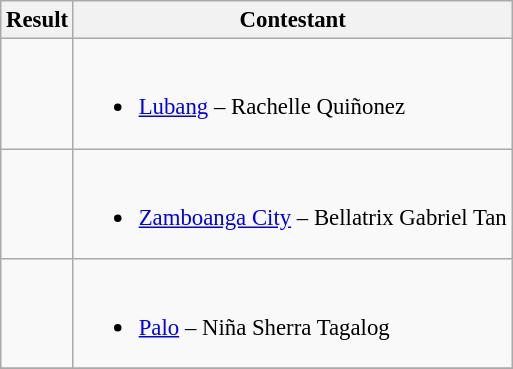<table class="wikitable sortable" style="font-size: 95%;">
<tr>
<th>Result</th>
<th>Contestant</th>
</tr>
<tr>
<td></td>
<td><br><ul><li><a href='#'>Lubang</a> – Rachelle Quiñonez</li></ul></td>
</tr>
<tr>
<td></td>
<td><br><ul><li><a href='#'>Zamboanga City</a> – Bellatrix Gabriel Tan</li></ul></td>
</tr>
<tr>
<td></td>
<td><br><ul><li><a href='#'>Palo</a> – Niña Sherra Tagalog</li></ul></td>
</tr>
<tr>
</tr>
</table>
